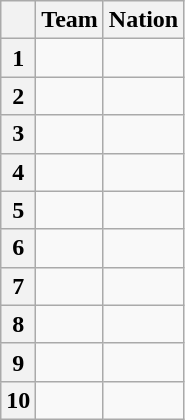<table class="wikitable unsortable" style="text-align:left">
<tr>
<th scope="col"></th>
<th scope="col">Team</th>
<th scope="col">Nation</th>
</tr>
<tr>
<th scope="row">1</th>
<td></td>
<td></td>
</tr>
<tr>
<th scope="row">2</th>
<td></td>
<td></td>
</tr>
<tr>
<th scope="row">3</th>
<td></td>
<td></td>
</tr>
<tr>
<th scope="row">4</th>
<td></td>
<td></td>
</tr>
<tr>
<th scope="row">5</th>
<td></td>
<td></td>
</tr>
<tr>
<th scope="row">6</th>
<td></td>
<td></td>
</tr>
<tr>
<th scope="row">7</th>
<td></td>
<td></td>
</tr>
<tr>
<th scope="row">8</th>
<td></td>
<td></td>
</tr>
<tr>
<th scope="row">9</th>
<td></td>
<td></td>
</tr>
<tr>
<th scope="row">10</th>
<td></td>
<td></td>
</tr>
</table>
